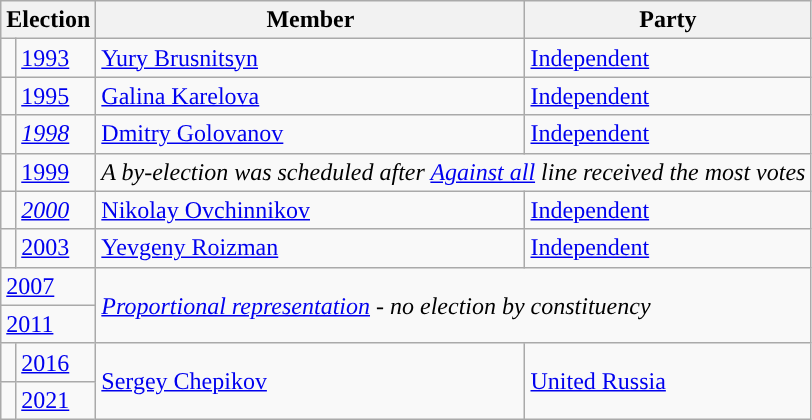<table class="wikitable">
<tr>
<th colspan="2">Election</th>
<th>Member</th>
<th>Party</th>
</tr>
<tr>
<td style="background-color:"></td>
<td><a href='#'>1993</a></td>
<td><a href='#'>Yury Brusnitsyn</a></td>
<td><a href='#'>Independent</a></td>
</tr>
<tr>
<td style="background-color:"></td>
<td><a href='#'>1995</a></td>
<td><a href='#'>Galina Karelova</a></td>
<td><a href='#'>Independent</a></td>
</tr>
<tr>
<td style="background-color:"></td>
<td><em><a href='#'>1998</a></em></td>
<td><a href='#'>Dmitry Golovanov</a></td>
<td><a href='#'>Independent</a></td>
</tr>
<tr>
<td style="background-color:"></td>
<td><a href='#'>1999</a></td>
<td colspan=2><em>A by-election was scheduled after <a href='#'>Against all</a> line received the most votes</em></td>
</tr>
<tr>
<td style="background-color:"></td>
<td><em><a href='#'>2000</a></em></td>
<td><a href='#'>Nikolay Ovchinnikov</a></td>
<td><a href='#'>Independent</a></td>
</tr>
<tr>
<td style="background-color:"></td>
<td><a href='#'>2003</a></td>
<td><a href='#'>Yevgeny Roizman</a></td>
<td><a href='#'>Independent</a></td>
</tr>
<tr>
<td colspan=2><a href='#'>2007</a></td>
<td colspan=2 rowspan=2><em><a href='#'>Proportional representation</a> - no election by constituency</em></td>
</tr>
<tr>
<td colspan=2><a href='#'>2011</a></td>
</tr>
<tr>
<td style="background-color: "></td>
<td><a href='#'>2016</a></td>
<td rowspan=2><a href='#'>Sergey Chepikov</a></td>
<td rowspan=2><a href='#'>United Russia</a></td>
</tr>
<tr>
<td style="background-color: "></td>
<td><a href='#'>2021</a></td>
</tr>
</table>
